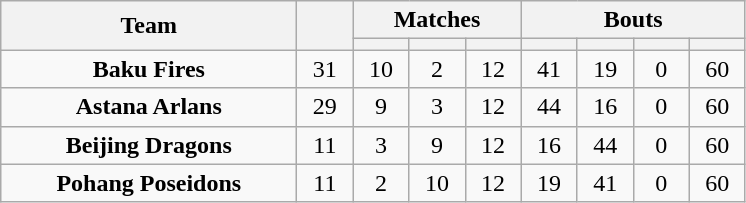<table class="wikitable sortable" style="text-align: center">
<tr>
<th style="width:190px;" rowspan="2">Team</th>
<th style="width:30px;" rowspan="2"></th>
<th style="width:30px;" colspan="3">Matches</th>
<th style="width:30px;" colspan="4">Bouts</th>
</tr>
<tr>
<th style="width:30px;"></th>
<th style="width:30px;"></th>
<th style="width:30px;"></th>
<th style="width:30px;"></th>
<th style="width:30px;"></th>
<th style="width:30px;"></th>
<th style="width:30px;"></th>
</tr>
<tr>
<td> <strong>Baku Fires</strong></td>
<td>31</td>
<td>10</td>
<td>2</td>
<td>12</td>
<td>41</td>
<td>19</td>
<td>0</td>
<td>60</td>
</tr>
<tr>
<td> <strong>Astana Arlans</strong></td>
<td>29</td>
<td>9</td>
<td>3</td>
<td>12</td>
<td>44</td>
<td>16</td>
<td>0</td>
<td>60</td>
</tr>
<tr>
<td> <strong>Beijing Dragons</strong></td>
<td>11</td>
<td>3</td>
<td>9</td>
<td>12</td>
<td>16</td>
<td>44</td>
<td>0</td>
<td>60</td>
</tr>
<tr>
<td> <strong>Pohang Poseidons</strong></td>
<td>11</td>
<td>2</td>
<td>10</td>
<td>12</td>
<td>19</td>
<td>41</td>
<td>0</td>
<td>60</td>
</tr>
</table>
